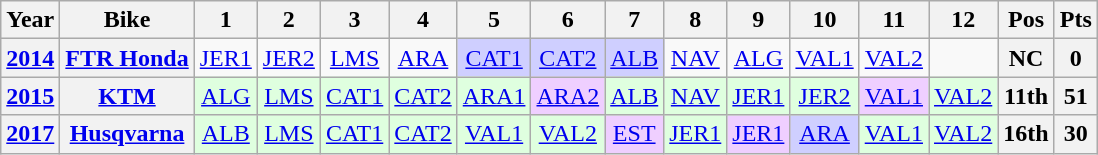<table class="wikitable" style="text-align:center">
<tr>
<th>Year</th>
<th>Bike</th>
<th>1</th>
<th>2</th>
<th>3</th>
<th>4</th>
<th>5</th>
<th>6</th>
<th>7</th>
<th>8</th>
<th>9</th>
<th>10</th>
<th>11</th>
<th>12</th>
<th>Pos</th>
<th>Pts</th>
</tr>
<tr>
<th><a href='#'>2014</a></th>
<th><a href='#'>FTR Honda</a></th>
<td style="background:#;"><a href='#'>JER1</a><br></td>
<td style="background:#;"><a href='#'>JER2</a><br></td>
<td style="background:#;"><a href='#'>LMS</a><br></td>
<td style="background:#;"><a href='#'>ARA</a><br></td>
<td style="background:#cfcfff;"><a href='#'>CAT1</a><br></td>
<td style="background:#cfcfff;"><a href='#'>CAT2</a><br></td>
<td style="background:#cfcfff;"><a href='#'>ALB</a><br></td>
<td style="background:#;"><a href='#'>NAV</a><br></td>
<td style="background:#;"><a href='#'>ALG</a><br></td>
<td style="background:#;"><a href='#'>VAL1</a><br></td>
<td style="background:#;"><a href='#'>VAL2</a><br></td>
<td></td>
<th style="background:#;">NC</th>
<th style="background:#;">0</th>
</tr>
<tr>
<th><a href='#'>2015</a></th>
<th><a href='#'>KTM</a></th>
<td style="background:#dfffdf;"><a href='#'>ALG</a><br></td>
<td style="background:#dfffdf;"><a href='#'>LMS</a><br></td>
<td style="background:#dfffdf;"><a href='#'>CAT1</a><br></td>
<td style="background:#dfffdf;"><a href='#'>CAT2</a><br></td>
<td style="background:#dfffdf;"><a href='#'>ARA1</a><br></td>
<td style="background:#efcfff;"><a href='#'>ARA2</a><br></td>
<td style="background:#dfffdf;"><a href='#'>ALB</a><br></td>
<td style="background:#dfffdf;"><a href='#'>NAV</a><br></td>
<td style="background:#dfffdf;"><a href='#'>JER1</a><br></td>
<td style="background:#dfffdf;"><a href='#'>JER2</a><br></td>
<td style="background:#efcfff;"><a href='#'>VAL1</a><br></td>
<td style="background:#dfffdf;"><a href='#'>VAL2</a><br></td>
<th>11th</th>
<th>51</th>
</tr>
<tr>
<th><a href='#'>2017</a></th>
<th><a href='#'>Husqvarna</a></th>
<td style="background:#dfffdf;"><a href='#'>ALB</a><br></td>
<td style="background:#dfffdf;"><a href='#'>LMS</a><br></td>
<td style="background:#dfffdf;"><a href='#'>CAT1</a><br></td>
<td style="background:#dfffdf;"><a href='#'>CAT2</a><br></td>
<td style="background:#dfffdf;"><a href='#'>VAL1</a><br></td>
<td style="background:#dfffdf;"><a href='#'>VAL2</a><br></td>
<td style="background:#efcfff;"><a href='#'>EST</a><br></td>
<td style="background:#dfffdf;"><a href='#'>JER1</a><br></td>
<td style="background:#efcfff;"><a href='#'>JER1</a><br></td>
<td style="background:#cfcfff;"><a href='#'>ARA</a><br></td>
<td style="background:#dfffdf;"><a href='#'>VAL1</a><br></td>
<td style="background:#dfffdf;"><a href='#'>VAL2</a><br></td>
<th style="background:#;">16th</th>
<th style="background:#;">30</th>
</tr>
</table>
